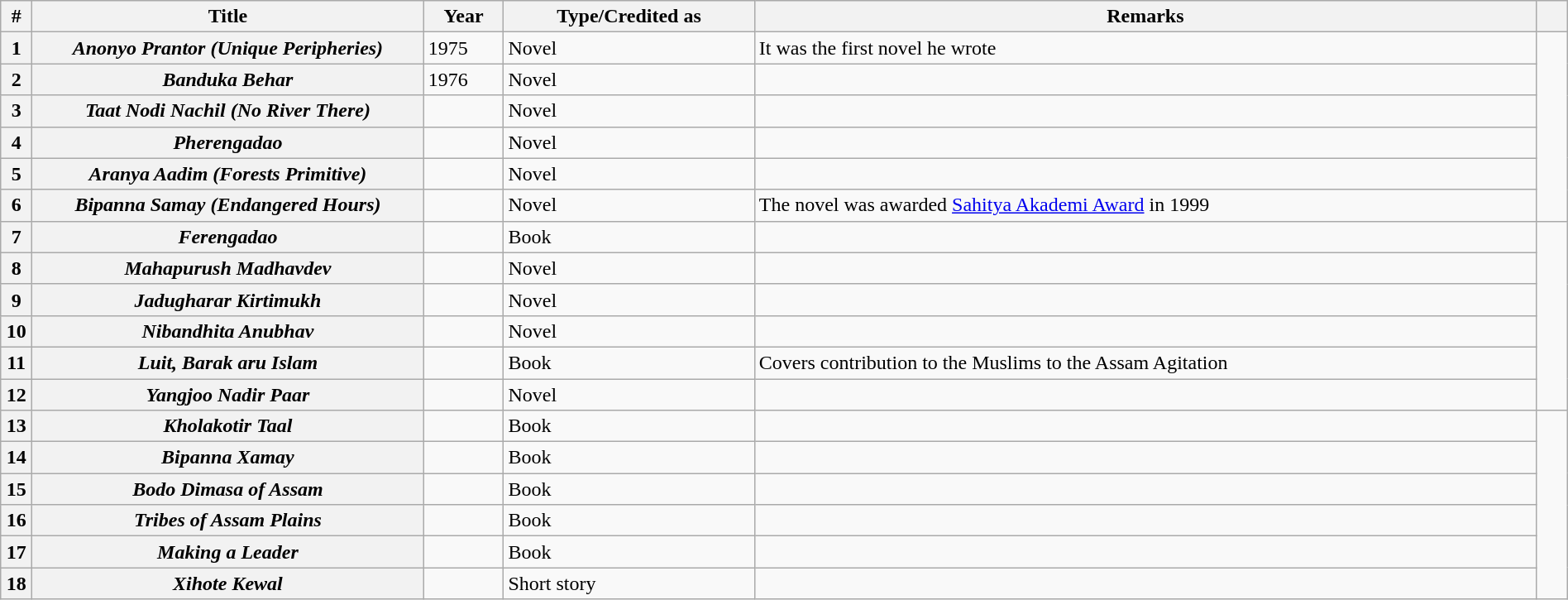<table class="wikitable sortable plainrowheaders" width=100%>
<tr>
<th scope="col" width=2%>#</th>
<th scope="col" width=25%>Title</th>
<th scope="col">Year</th>
<th scope="col">Type/Credited as</th>
<th scope="col">Remarks</th>
<th scope="col" width=2% class="unsortable"></th>
</tr>
<tr>
<th scope="row" align="left">1</th>
<th><em>Anonyo Prantor (Unique Peripheries)</em></th>
<td>1975</td>
<td>Novel</td>
<td>It was the first novel he wrote</td>
<td rowspan="6"></td>
</tr>
<tr>
<th scope="row" align="left">2</th>
<th><em>Banduka Behar</em></th>
<td>1976</td>
<td>Novel</td>
<td></td>
</tr>
<tr>
<th scope="row" align="left">3</th>
<th><em>Taat Nodi Nachil (No River There)</em></th>
<td></td>
<td>Novel</td>
<td></td>
</tr>
<tr>
<th scope="row" align="left">4</th>
<th><em>Pherengadao</em></th>
<td></td>
<td>Novel</td>
<td></td>
</tr>
<tr>
<th scope="row" align="left">5</th>
<th><em>Aranya Aadim (Forests Primitive)</em></th>
<td></td>
<td>Novel</td>
<td></td>
</tr>
<tr>
<th scope="row" align="left">6</th>
<th><em>Bipanna Samay (Endangered Hours)</em></th>
<td></td>
<td>Novel</td>
<td>The novel was awarded <a href='#'>Sahitya Akademi Award</a> in 1999</td>
</tr>
<tr>
<th scope="row" align="left">7</th>
<th><em>Ferengadao</em></th>
<td></td>
<td>Book</td>
<td></td>
<td rowspan="6"></td>
</tr>
<tr>
<th scope="row" align="left">8</th>
<th><em>Mahapurush Madhavdev</em></th>
<td></td>
<td>Novel</td>
<td></td>
</tr>
<tr>
<th scope="row" align="left">9</th>
<th><em>Jadugharar Kirtimukh</em></th>
<td></td>
<td>Novel</td>
<td></td>
</tr>
<tr>
<th scope="row" align="left">10</th>
<th><em>Nibandhita Anubhav</em></th>
<td></td>
<td>Novel</td>
<td></td>
</tr>
<tr>
<th scope="row" align="left">11</th>
<th><em>Luit, Barak aru Islam</em></th>
<td></td>
<td>Book</td>
<td>Covers contribution to the Muslims to the Assam Agitation</td>
</tr>
<tr>
<th scope="row" align="left">12</th>
<th><em>Yangjoo Nadir Paar</em></th>
<td></td>
<td>Novel</td>
<td></td>
</tr>
<tr>
<th scope="row" align="left">13</th>
<th><em>Kholakotir Taal</em></th>
<td></td>
<td>Book</td>
<td></td>
<td rowspan="7"></td>
</tr>
<tr>
<th scope="row" align="left">14</th>
<th><em>Bipanna Xamay</em></th>
<td></td>
<td>Book</td>
<td></td>
</tr>
<tr>
<th scope="row" align="left">15</th>
<th><em>Bodo Dimasa of Assam</em></th>
<td></td>
<td>Book</td>
<td></td>
</tr>
<tr>
<th scope="row" align="left">16</th>
<th><em>Tribes of Assam Plains</em></th>
<td></td>
<td>Book</td>
<td></td>
</tr>
<tr>
<th scope="row" align="left">17</th>
<th><em>Making a Leader</em></th>
<td></td>
<td>Book</td>
<td></td>
</tr>
<tr>
<th scope="row" align="left">18</th>
<th><em>Xihote Kewal</em></th>
<td></td>
<td>Short story</td>
<td></td>
</tr>
</table>
